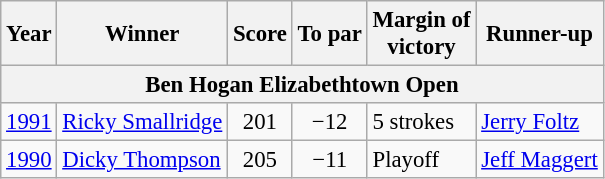<table class="wikitable" style="font-size:95%">
<tr>
<th>Year</th>
<th>Winner</th>
<th>Score</th>
<th>To par</th>
<th>Margin of<br>victory</th>
<th>Runner-up</th>
</tr>
<tr>
<th colspan=6>Ben Hogan Elizabethtown Open</th>
</tr>
<tr>
<td><a href='#'>1991</a></td>
<td> <a href='#'>Ricky Smallridge</a></td>
<td align=center>201</td>
<td align=center>−12</td>
<td>5 strokes</td>
<td> <a href='#'>Jerry Foltz</a></td>
</tr>
<tr>
<td><a href='#'>1990</a></td>
<td> <a href='#'>Dicky Thompson</a></td>
<td align=center>205</td>
<td align=center>−11</td>
<td>Playoff</td>
<td> <a href='#'>Jeff Maggert</a></td>
</tr>
</table>
